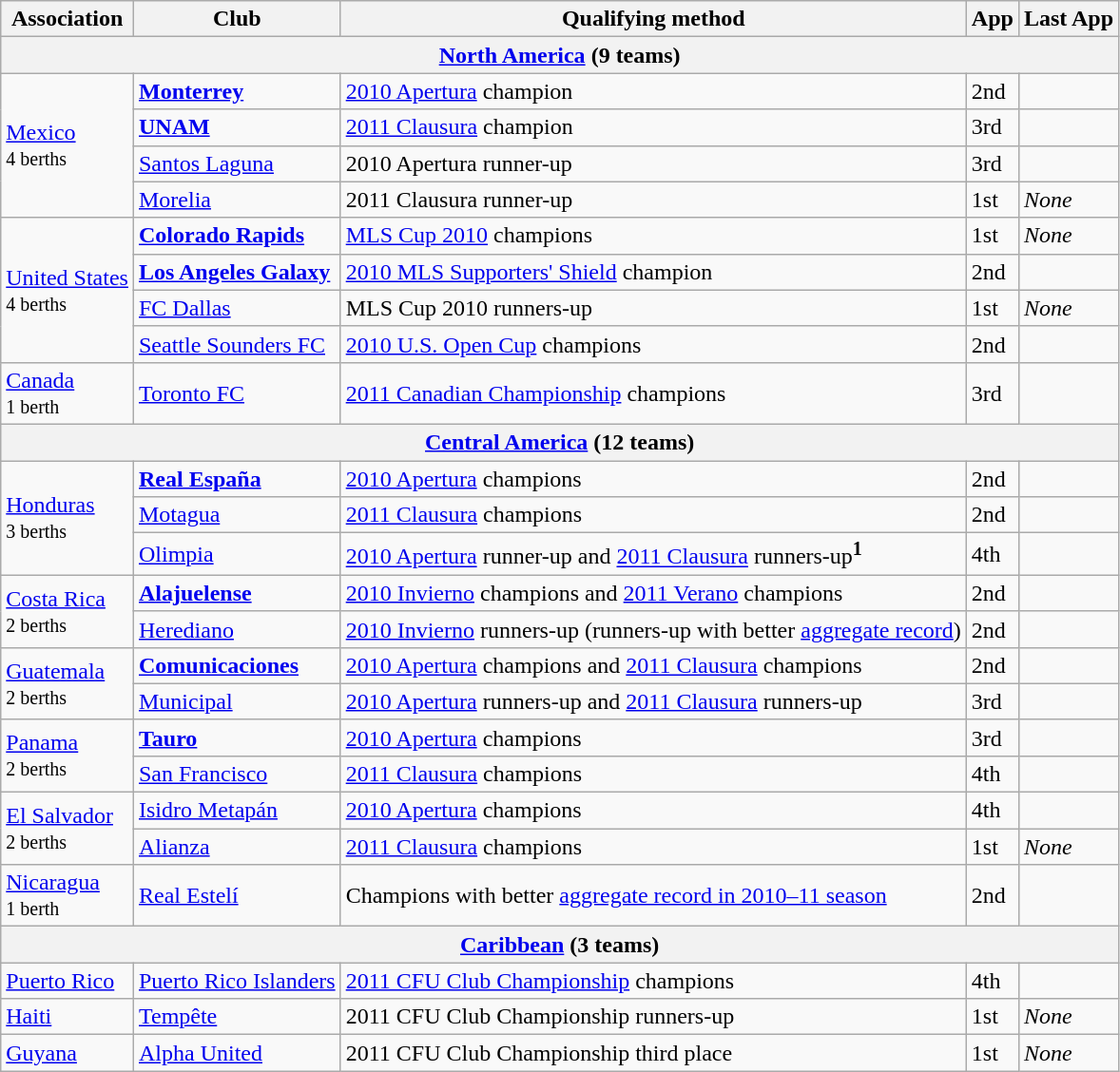<table class="wikitable">
<tr>
<th>Association</th>
<th>Club</th>
<th>Qualifying method</th>
<th>App</th>
<th>Last App</th>
</tr>
<tr>
<th colspan="5"><a href='#'>North America</a> (9 teams)</th>
</tr>
<tr>
<td rowspan="4"> <a href='#'>Mexico</a><br><small>4 berths</small></td>
<td><strong><a href='#'>Monterrey</a></strong></td>
<td><a href='#'>2010 Apertura</a> champion</td>
<td>2nd</td>
<td></td>
</tr>
<tr>
<td><strong><a href='#'>UNAM</a></strong></td>
<td><a href='#'>2011 Clausura</a> champion</td>
<td>3rd</td>
<td></td>
</tr>
<tr>
<td><a href='#'>Santos Laguna</a></td>
<td>2010 Apertura runner-up</td>
<td>3rd</td>
<td></td>
</tr>
<tr>
<td><a href='#'>Morelia</a></td>
<td>2011 Clausura runner-up</td>
<td>1st</td>
<td><em>None</em></td>
</tr>
<tr>
<td rowspan="4"> <a href='#'>United States</a><br><small>4 berths</small></td>
<td><strong><a href='#'>Colorado Rapids</a></strong></td>
<td><a href='#'>MLS Cup 2010</a> champions</td>
<td>1st</td>
<td><em>None</em></td>
</tr>
<tr>
<td><strong><a href='#'>Los Angeles Galaxy</a></strong></td>
<td><a href='#'>2010 MLS Supporters' Shield</a> champion</td>
<td>2nd</td>
<td></td>
</tr>
<tr>
<td><a href='#'>FC Dallas</a></td>
<td>MLS Cup 2010 runners-up</td>
<td>1st</td>
<td><em>None</em></td>
</tr>
<tr>
<td><a href='#'>Seattle Sounders FC</a></td>
<td><a href='#'>2010 U.S. Open Cup</a> champions</td>
<td>2nd</td>
<td></td>
</tr>
<tr>
<td> <a href='#'>Canada</a><br><small>1 berth</small></td>
<td><a href='#'>Toronto FC</a></td>
<td><a href='#'>2011 Canadian Championship</a> champions</td>
<td>3rd</td>
<td></td>
</tr>
<tr>
<th colspan="5"><a href='#'>Central America</a> (12 teams)</th>
</tr>
<tr>
<td rowspan="3"> <a href='#'>Honduras</a><br><small>3 berths</small></td>
<td><strong><a href='#'>Real España</a></strong></td>
<td><a href='#'>2010 Apertura</a> champions</td>
<td>2nd</td>
<td></td>
</tr>
<tr>
<td><a href='#'>Motagua</a></td>
<td><a href='#'>2011 Clausura</a> champions</td>
<td>2nd</td>
<td></td>
</tr>
<tr>
<td><a href='#'>Olimpia</a></td>
<td><a href='#'>2010 Apertura</a> runner-up and <a href='#'>2011 Clausura</a> runners-up<sup><strong>1</strong></sup></td>
<td>4th</td>
<td></td>
</tr>
<tr>
<td rowspan="2"> <a href='#'>Costa Rica</a><br><small>2 berths</small></td>
<td><strong><a href='#'>Alajuelense</a></strong></td>
<td><a href='#'>2010 Invierno</a> champions and <a href='#'>2011 Verano</a> champions</td>
<td>2nd</td>
<td></td>
</tr>
<tr>
<td><a href='#'>Herediano</a></td>
<td><a href='#'>2010 Invierno</a> runners-up (runners-up with better <a href='#'>aggregate record</a>)</td>
<td>2nd</td>
<td></td>
</tr>
<tr>
<td rowspan="2"> <a href='#'>Guatemala</a><br><small>2 berths</small></td>
<td><strong><a href='#'>Comunicaciones</a></strong></td>
<td><a href='#'>2010 Apertura</a> champions and <a href='#'>2011 Clausura</a> champions</td>
<td>2nd</td>
<td></td>
</tr>
<tr>
<td><a href='#'>Municipal</a></td>
<td><a href='#'>2010 Apertura</a> runners-up and <a href='#'>2011 Clausura</a> runners-up</td>
<td>3rd</td>
<td></td>
</tr>
<tr>
<td rowspan="2"> <a href='#'>Panama</a><br><small>2 berths</small></td>
<td><strong><a href='#'>Tauro</a></strong></td>
<td><a href='#'>2010 Apertura</a> champions</td>
<td>3rd</td>
<td></td>
</tr>
<tr>
<td><a href='#'>San Francisco</a></td>
<td><a href='#'>2011 Clausura</a> champions</td>
<td>4th</td>
<td></td>
</tr>
<tr>
<td rowspan="2"> <a href='#'>El Salvador</a><br><small>2 berths</small></td>
<td><a href='#'>Isidro Metapán</a></td>
<td><a href='#'>2010 Apertura</a> champions</td>
<td>4th</td>
<td></td>
</tr>
<tr>
<td><a href='#'>Alianza</a></td>
<td><a href='#'>2011 Clausura</a> champions</td>
<td>1st</td>
<td><em>None</em></td>
</tr>
<tr>
<td> <a href='#'>Nicaragua</a><br><small>1 berth</small></td>
<td><a href='#'>Real Estelí</a></td>
<td>Champions with better <a href='#'>aggregate record in 2010–11 season</a></td>
<td>2nd</td>
<td></td>
</tr>
<tr>
<th colspan="5"><a href='#'>Caribbean</a> (3 teams)</th>
</tr>
<tr>
<td> <a href='#'>Puerto Rico</a></td>
<td><a href='#'>Puerto Rico Islanders</a></td>
<td><a href='#'>2011 CFU Club Championship</a> champions</td>
<td>4th</td>
<td></td>
</tr>
<tr>
<td> <a href='#'>Haiti</a></td>
<td><a href='#'>Tempête</a></td>
<td>2011 CFU Club Championship runners-up</td>
<td>1st</td>
<td><em>None</em></td>
</tr>
<tr>
<td> <a href='#'>Guyana</a></td>
<td><a href='#'>Alpha United</a></td>
<td>2011 CFU Club Championship third place</td>
<td>1st</td>
<td><em>None</em></td>
</tr>
</table>
